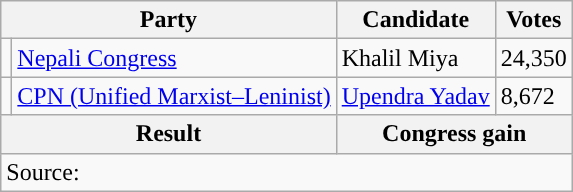<table class="wikitable">
<tr>
<th colspan="2">Party</th>
<th>Candidate</th>
<th>Votes</th>
</tr>
<tr>
<td style="background-color:"></td>
<td><a href='#'>Nepali Congress</a></td>
<td>Khalil Miya</td>
<td>24,350</td>
</tr>
<tr>
<td style="background-color:"></td>
<td><a href='#'>CPN (Unified Marxist–Leninist)</a></td>
<td><a href='#'>Upendra Yadav</a></td>
<td>8,672</td>
</tr>
<tr>
<th colspan="2">Result</th>
<th colspan="2">Congress gain</th>
</tr>
<tr>
<td colspan="4">Source: </td>
</tr>
</table>
